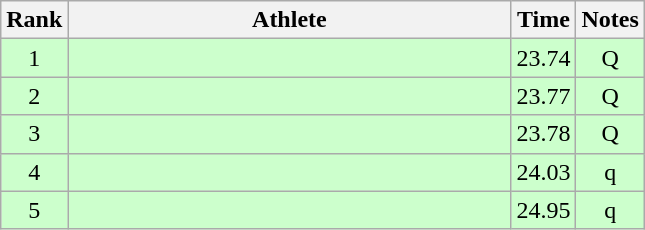<table class="wikitable" style="text-align:center">
<tr>
<th>Rank</th>
<th Style="width:18em">Athlete</th>
<th>Time</th>
<th>Notes</th>
</tr>
<tr style="background:#cfc">
<td>1</td>
<td style="text-align:left"></td>
<td>23.74</td>
<td>Q</td>
</tr>
<tr style="background:#cfc">
<td>2</td>
<td style="text-align:left"></td>
<td>23.77</td>
<td>Q</td>
</tr>
<tr style="background:#cfc">
<td>3</td>
<td style="text-align:left"></td>
<td>23.78</td>
<td>Q</td>
</tr>
<tr style="background:#cfc">
<td>4</td>
<td style="text-align:left"></td>
<td>24.03</td>
<td>q</td>
</tr>
<tr style="background:#cfc">
<td>5</td>
<td style="text-align:left"></td>
<td>24.95</td>
<td>q</td>
</tr>
</table>
